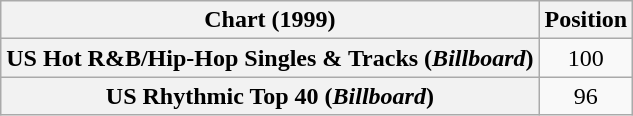<table class="wikitable plainrowheaders" style="text-align:center">
<tr>
<th scope="col">Chart (1999)</th>
<th scope="col">Position</th>
</tr>
<tr>
<th scope="row">US Hot R&B/Hip-Hop Singles & Tracks (<em>Billboard</em>)</th>
<td>100</td>
</tr>
<tr>
<th scope="row">US Rhythmic Top 40 (<em>Billboard</em>)</th>
<td>96</td>
</tr>
</table>
